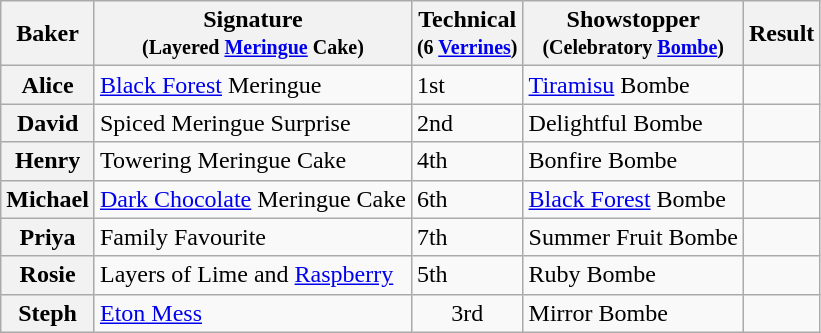<table class="wikitable sortable col3center sticky-header">
<tr>
<th scope="col">Baker</th>
<th scope="col" class="unsortable">Signature<br><small>(Layered <a href='#'>Meringue</a> Cake)</small></th>
<th scope="col">Technical<br><small>(6 <a href='#'>Verrines</a>)</small></th>
<th scope="col" class="unsortable">Showstopper<br><small>(Celebratory <a href='#'>Bombe</a>)</small></th>
<th scope="col">Result</th>
</tr>
<tr>
<th scope="row">Alice</th>
<td><a href='#'>Black Forest</a> Meringue</td>
<td>1st</td>
<td><a href='#'>Tiramisu</a> Bombe</td>
<td></td>
</tr>
<tr>
<th scope="row">David</th>
<td>Spiced Meringue Surprise</td>
<td>2nd</td>
<td>Delightful Bombe</td>
<td></td>
</tr>
<tr>
<th scope="row">Henry</th>
<td>Towering Meringue Cake</td>
<td>4th</td>
<td>Bonfire Bombe</td>
<td></td>
</tr>
<tr>
<th scope="row">Michael</th>
<td><a href='#'>Dark Chocolate</a> Meringue Cake</td>
<td>6th</td>
<td><a href='#'>Black Forest</a> Bombe</td>
<td></td>
</tr>
<tr>
<th scope="row">Priya</th>
<td>Family Favourite</td>
<td>7th</td>
<td>Summer Fruit Bombe</td>
<td></td>
</tr>
<tr>
<th scope="row">Rosie</th>
<td>Layers of Lime and <a href='#'>Raspberry</a></td>
<td>5th</td>
<td>Ruby Bombe</td>
<td></td>
</tr>
<tr>
<th scope="row">Steph</th>
<td><a href='#'>Eton Mess</a></td>
<td align="center">3rd</td>
<td>Mirror Bombe</td>
<td></td>
</tr>
</table>
